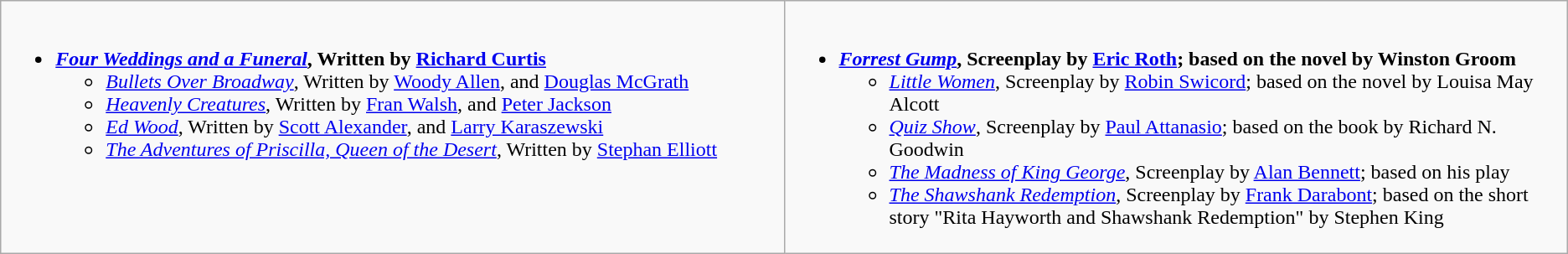<table class="wikitable">
<tr>
<td valign="top" width="50%"><br><ul><li><strong> <em><a href='#'>Four Weddings and a Funeral</a></em>, Written by <a href='#'>Richard Curtis</a></strong><ul><li><em><a href='#'>Bullets Over Broadway</a></em>, Written by <a href='#'>Woody Allen</a>, and <a href='#'>Douglas McGrath</a></li><li><em><a href='#'>Heavenly Creatures</a></em>, Written by <a href='#'>Fran Walsh</a>, and <a href='#'>Peter Jackson</a></li><li><em><a href='#'>Ed Wood</a></em>, Written by <a href='#'>Scott Alexander</a>, and <a href='#'>Larry Karaszewski</a></li><li><em><a href='#'>The Adventures of Priscilla, Queen of the Desert</a></em>, Written by <a href='#'>Stephan Elliott</a></li></ul></li></ul></td>
<td valign="top"><br><ul><li><strong> <em><a href='#'>Forrest Gump</a></em>, Screenplay by <a href='#'>Eric Roth</a>; based on the novel by Winston Groom</strong><ul><li><em><a href='#'>Little Women</a></em>, Screenplay by <a href='#'>Robin Swicord</a>; based on the novel by Louisa May Alcott</li><li><em><a href='#'>Quiz Show</a></em>, Screenplay by <a href='#'>Paul Attanasio</a>; based on the book by Richard N. Goodwin</li><li><em><a href='#'>The Madness of King George</a></em>, Screenplay by <a href='#'>Alan Bennett</a>; based on his play</li><li><em><a href='#'>The Shawshank Redemption</a></em>, Screenplay by <a href='#'>Frank Darabont</a>; based on the short story "Rita Hayworth and Shawshank Redemption" by Stephen King</li></ul></li></ul></td>
</tr>
</table>
